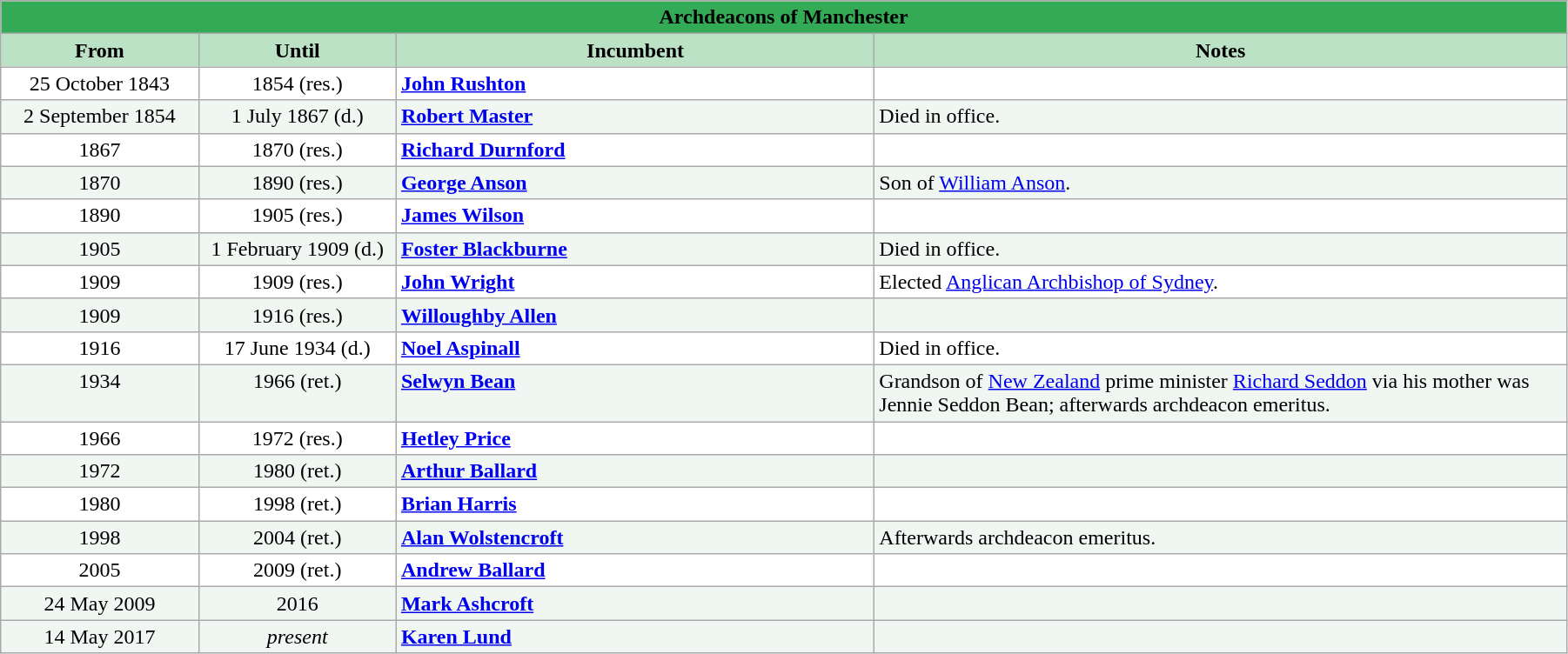<table class="wikitable" style="width: 95%;">
<tr>
<th colspan="4" style="background-color: #33AA55;">Archdeacons of Manchester</th>
</tr>
<tr>
<th style="background-color: #BBE2C5; width: 12%;">From</th>
<th style="background-color: #BBE2C5; width: 12%;">Until</th>
<th style="background-color: #BBE2C5; width: 29%;">Incumbent</th>
<th style="background-color: #BBE2C5; width: 42%;">Notes</th>
</tr>
<tr valign="top" style="background-color: white;">
<td style="text-align: center;">25 October 1843</td>
<td style="text-align: center;">1854 (res.)</td>
<td><strong><a href='#'>John Rushton</a></strong></td>
<td></td>
</tr>
<tr valign="top" style="background-color: #F0F7F2;">
<td style="text-align: center;">2 September 1854</td>
<td style="text-align: center;">1 July 1867 (d.)</td>
<td><strong><a href='#'>Robert Master</a></strong></td>
<td>Died in office.</td>
</tr>
<tr valign="top" style="background-color: white;">
<td style="text-align: center;">1867</td>
<td style="text-align: center;">1870 (res.)</td>
<td><strong><a href='#'>Richard Durnford</a></strong></td>
<td></td>
</tr>
<tr valign="top" style="background-color: #F0F7F2;">
<td style="text-align: center;">1870</td>
<td style="text-align: center;">1890 (res.)</td>
<td><strong><a href='#'>George Anson</a></strong></td>
<td>Son of <a href='#'>William Anson</a>.</td>
</tr>
<tr valign="top" style="background-color: white;">
<td style="text-align: center;">1890</td>
<td style="text-align: center;">1905 (res.)</td>
<td><strong><a href='#'>James Wilson</a></strong></td>
<td></td>
</tr>
<tr valign="top" style="background-color: #F0F7F2;">
<td style="text-align: center;">1905</td>
<td style="text-align: center;">1 February 1909 (d.)</td>
<td><strong><a href='#'>Foster Blackburne</a></strong></td>
<td> Died in office.</td>
</tr>
<tr valign="top" style="background-color: white;">
<td style="text-align: center;">1909</td>
<td style="text-align: center;">1909 (res.)</td>
<td><strong><a href='#'>John Wright</a></strong></td>
<td> Elected <a href='#'>Anglican Archbishop of Sydney</a>.</td>
</tr>
<tr valign="top" style="background-color: #F0F7F2;">
<td style="text-align: center;">1909</td>
<td style="text-align: center;">1916 (res.)</td>
<td><strong><a href='#'>Willoughby Allen</a></strong></td>
<td></td>
</tr>
<tr valign="top" style="background-color: white;">
<td style="text-align: center;">1916</td>
<td style="text-align: center;">17 June 1934 (d.)</td>
<td><strong><a href='#'>Noel Aspinall</a></strong></td>
<td> Died in office.</td>
</tr>
<tr valign="top" style="background-color: #F0F7F2;">
<td style="text-align: center;">1934</td>
<td style="text-align: center;">1966 (ret.)</td>
<td><strong><a href='#'>Selwyn Bean</a></strong></td>
<td>Grandson of <a href='#'>New Zealand</a> prime minister <a href='#'>Richard Seddon</a> via his mother was Jennie Seddon Bean; afterwards archdeacon emeritus.</td>
</tr>
<tr valign="top" style="background-color: white;">
<td style="text-align: center;">1966</td>
<td style="text-align: center;">1972 (res.)</td>
<td><strong><a href='#'>Hetley Price</a></strong></td>
<td></td>
</tr>
<tr valign="top" style="background-color: #F0F7F2;">
<td style="text-align: center;">1972</td>
<td style="text-align: center;">1980 (ret.)</td>
<td><strong><a href='#'>Arthur Ballard</a></strong></td>
<td></td>
</tr>
<tr valign="top" style="background-color: white;">
<td style="text-align: center;">1980</td>
<td style="text-align: center;">1998 (ret.)</td>
<td><strong><a href='#'>Brian Harris</a></strong></td>
<td></td>
</tr>
<tr valign="top" style="background-color: #F0F7F2;">
<td style="text-align: center;">1998</td>
<td style="text-align: center;">2004 (ret.)</td>
<td><strong><a href='#'>Alan Wolstencroft</a></strong></td>
<td>Afterwards archdeacon emeritus.</td>
</tr>
<tr valign="top" style="background-color: white;">
<td style="text-align: center;">2005</td>
<td style="text-align: center;">2009 (ret.)</td>
<td><strong><a href='#'>Andrew Ballard</a></strong></td>
<td></td>
</tr>
<tr valign="top" style="background-color: #F0F7F2;">
<td style="text-align: center;">24 May 2009</td>
<td style="text-align: center;">2016</td>
<td><strong><a href='#'>Mark Ashcroft</a></strong></td>
<td></td>
</tr>
<tr valign="top" style="background-color: #F0F7F2;">
<td style="text-align: center;">14 May 2017</td>
<td style="text-align: center;"><em>present</em></td>
<td><strong><a href='#'>Karen Lund</a></strong></td>
<td></td>
</tr>
</table>
